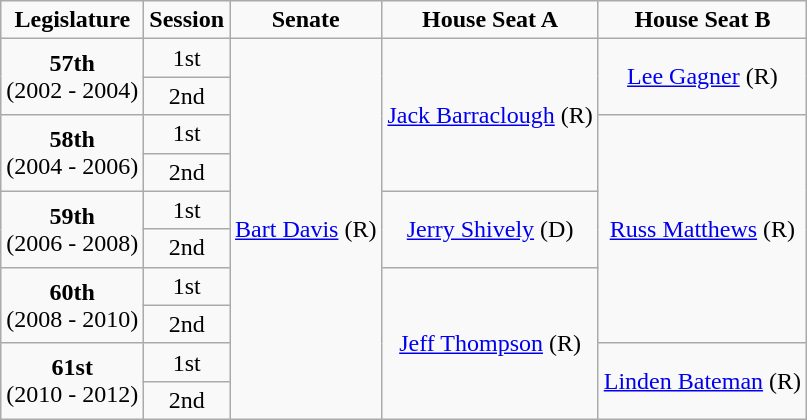<table class=wikitable style="text-align:center">
<tr>
<td><strong>Legislature</strong></td>
<td><strong>Session</strong></td>
<td><strong>Senate</strong></td>
<td><strong>House Seat A</strong></td>
<td><strong>House Seat B</strong></td>
</tr>
<tr>
<td rowspan="2" colspan="1" style="text-align: center;"><strong>57th</strong> <br> (2002 - 2004)</td>
<td>1st</td>
<td rowspan="10" colspan="1" style="text-align: center;" ><a href='#'>Bart Davis</a> (R)</td>
<td rowspan="4" colspan="1" style="text-align: center;" ><a href='#'>Jack Barraclough</a> (R)</td>
<td rowspan="2" colspan="1" style="text-align: center;" ><a href='#'>Lee Gagner</a> (R)</td>
</tr>
<tr>
<td>2nd</td>
</tr>
<tr>
<td rowspan="2" colspan="1" style="text-align: center;"><strong>58th</strong> <br> (2004 - 2006)</td>
<td>1st</td>
<td rowspan="6" colspan="1" style="text-align: center;" ><a href='#'>Russ Matthews</a> (R)</td>
</tr>
<tr>
<td>2nd</td>
</tr>
<tr>
<td rowspan="2" colspan="1" style="text-align: center;"><strong>59th</strong> <br> (2006 - 2008)</td>
<td>1st</td>
<td rowspan="2" colspan="1" style="text-align: center;" ><a href='#'>Jerry Shively</a> (D)</td>
</tr>
<tr>
<td>2nd</td>
</tr>
<tr>
<td rowspan="2" colspan="1" style="text-align: center;"><strong>60th</strong> <br> (2008 - 2010)</td>
<td>1st</td>
<td rowspan="4" colspan="1" style="text-align: center;" ><a href='#'>Jeff Thompson</a> (R)</td>
</tr>
<tr>
<td>2nd</td>
</tr>
<tr>
<td rowspan="2" colspan="1" style="text-align: center;"><strong>61st</strong> <br> (2010 - 2012)</td>
<td>1st</td>
<td rowspan="2" colspan="1" style="text-align: center;" ><a href='#'>Linden Bateman</a> (R)</td>
</tr>
<tr>
<td>2nd</td>
</tr>
</table>
